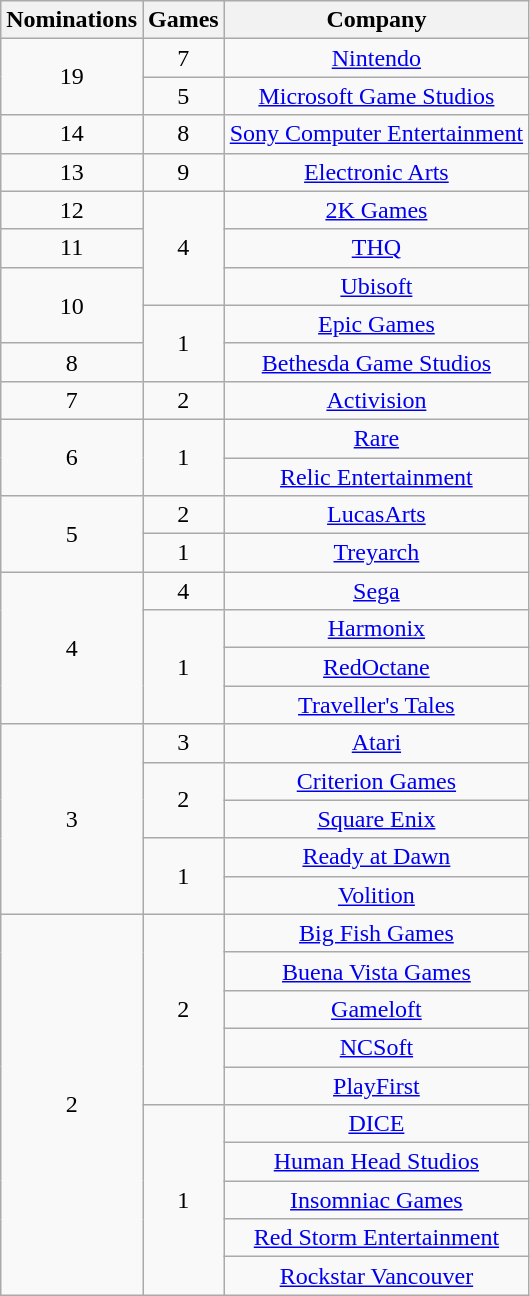<table class="wikitable floatright" rowspan="2" style="text-align:center;" background: #f6e39c;>
<tr>
<th scope="col">Nominations</th>
<th scope="col">Games</th>
<th scope="col">Company</th>
</tr>
<tr>
<td rowspan=2>19</td>
<td>7</td>
<td><a href='#'>Nintendo</a></td>
</tr>
<tr>
<td>5</td>
<td><a href='#'>Microsoft Game Studios</a></td>
</tr>
<tr>
<td>14</td>
<td>8</td>
<td><a href='#'>Sony Computer Entertainment</a></td>
</tr>
<tr>
<td>13</td>
<td>9</td>
<td><a href='#'>Electronic Arts</a></td>
</tr>
<tr>
<td>12</td>
<td rowspan=3>4</td>
<td><a href='#'>2K Games</a></td>
</tr>
<tr>
<td>11</td>
<td><a href='#'>THQ</a></td>
</tr>
<tr>
<td rowspan=2>10</td>
<td><a href='#'>Ubisoft</a></td>
</tr>
<tr>
<td rowspan=2>1</td>
<td><a href='#'>Epic Games</a></td>
</tr>
<tr>
<td>8</td>
<td><a href='#'>Bethesda Game Studios</a></td>
</tr>
<tr>
<td>7</td>
<td>2</td>
<td><a href='#'>Activision</a></td>
</tr>
<tr>
<td rowspan=2>6</td>
<td rowspan=2>1</td>
<td><a href='#'>Rare</a></td>
</tr>
<tr>
<td><a href='#'>Relic Entertainment</a></td>
</tr>
<tr>
<td rowspan=2>5</td>
<td>2</td>
<td><a href='#'>LucasArts</a></td>
</tr>
<tr>
<td>1</td>
<td><a href='#'>Treyarch</a></td>
</tr>
<tr>
<td rowspan=4>4</td>
<td>4</td>
<td><a href='#'>Sega</a></td>
</tr>
<tr>
<td rowspan=3>1</td>
<td><a href='#'>Harmonix</a></td>
</tr>
<tr>
<td><a href='#'>RedOctane</a></td>
</tr>
<tr>
<td><a href='#'>Traveller's Tales</a></td>
</tr>
<tr>
<td rowspan=5>3</td>
<td>3</td>
<td><a href='#'>Atari</a></td>
</tr>
<tr>
<td rowspan=2>2</td>
<td><a href='#'>Criterion Games</a></td>
</tr>
<tr>
<td><a href='#'>Square Enix</a></td>
</tr>
<tr>
<td rowspan=2>1</td>
<td><a href='#'>Ready at Dawn</a></td>
</tr>
<tr>
<td><a href='#'>Volition</a></td>
</tr>
<tr>
<td rowspan=10>2</td>
<td rowspan=5>2</td>
<td><a href='#'>Big Fish Games</a></td>
</tr>
<tr>
<td><a href='#'>Buena Vista Games</a></td>
</tr>
<tr>
<td><a href='#'>Gameloft</a></td>
</tr>
<tr>
<td><a href='#'>NCSoft</a></td>
</tr>
<tr>
<td><a href='#'>PlayFirst</a></td>
</tr>
<tr>
<td rowspan=5>1</td>
<td><a href='#'>DICE</a></td>
</tr>
<tr>
<td><a href='#'>Human Head Studios</a></td>
</tr>
<tr>
<td><a href='#'>Insomniac Games</a></td>
</tr>
<tr>
<td><a href='#'>Red Storm Entertainment</a></td>
</tr>
<tr>
<td><a href='#'>Rockstar Vancouver</a></td>
</tr>
</table>
